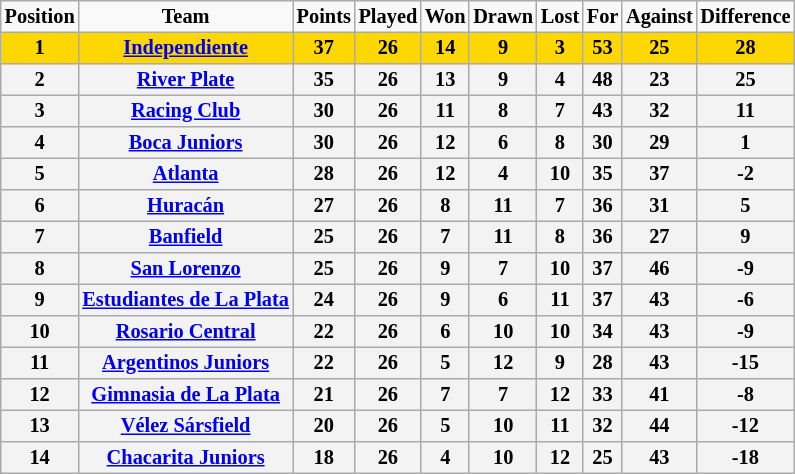<table border="2" cellpadding="2" cellspacing="0" style="margin: 0; background: #f9f9f9; border: 1px #aaa solid; border-collapse: collapse; font-size: 85%;">
<tr>
<th>Position</th>
<th>Team</th>
<th>Points</th>
<th>Played</th>
<th>Won</th>
<th>Drawn</th>
<th>Lost</th>
<th>For</th>
<th>Against</th>
<th>Difference</th>
</tr>
<tr>
<th bgcolor="gold">1</th>
<th bgcolor="gold"><a href='#'>Independiente</a></th>
<th bgcolor="gold">37</th>
<th bgcolor="gold">26</th>
<th bgcolor="gold">14</th>
<th bgcolor="gold">9</th>
<th bgcolor="gold">3</th>
<th bgcolor="gold">53</th>
<th bgcolor="gold">25</th>
<th bgcolor="gold">28</th>
</tr>
<tr>
<th bgcolor="F3F3F3">2</th>
<th bgcolor="F3F3F3"><a href='#'>River Plate</a></th>
<th bgcolor="F3F3F3">35</th>
<th bgcolor="F3F3F3">26</th>
<th bgcolor="F3F3F3">13</th>
<th bgcolor="F3F3F3">9</th>
<th bgcolor="F3F3F3">4</th>
<th bgcolor="F3F3F3">48</th>
<th bgcolor="F3F3F3">23</th>
<th bgcolor="F3F3F3">25</th>
</tr>
<tr>
<th bgcolor="F3F3F3">3</th>
<th bgcolor="F3F3F3"><a href='#'>Racing Club</a></th>
<th bgcolor="F3F3F3">30</th>
<th bgcolor="F3F3F3">26</th>
<th bgcolor="F3F3F3">11</th>
<th bgcolor="F3F3F3">8</th>
<th bgcolor="F3F3F3">7</th>
<th bgcolor="F3F3F3">43</th>
<th bgcolor="F3F3F3">32</th>
<th bgcolor="F3F3F3">11</th>
</tr>
<tr>
<th bgcolor="F3F3F3">4</th>
<th bgcolor="F3F3F3"><a href='#'>Boca Juniors</a></th>
<th bgcolor="F3F3F3">30</th>
<th bgcolor="F3F3F3">26</th>
<th bgcolor="F3F3F3">12</th>
<th bgcolor="F3F3F3">6</th>
<th bgcolor="F3F3F3">8</th>
<th bgcolor="F3F3F3">30</th>
<th bgcolor="F3F3F3">29</th>
<th bgcolor="F3F3F3">1</th>
</tr>
<tr>
<th bgcolor="F3F3F3">5</th>
<th bgcolor="F3F3F3"><a href='#'>Atlanta</a></th>
<th bgcolor="F3F3F3">28</th>
<th bgcolor="F3F3F3">26</th>
<th bgcolor="F3F3F3">12</th>
<th bgcolor="F3F3F3">4</th>
<th bgcolor="F3F3F3">10</th>
<th bgcolor="F3F3F3">35</th>
<th bgcolor="F3F3F3">37</th>
<th bgcolor="F3F3F3">-2</th>
</tr>
<tr>
<th bgcolor="F3F3F3">6</th>
<th bgcolor="F3F3F3"><a href='#'>Huracán</a></th>
<th bgcolor="F3F3F3">27</th>
<th bgcolor="F3F3F3">26</th>
<th bgcolor="F3F3F3">8</th>
<th bgcolor="F3F3F3">11</th>
<th bgcolor="F3F3F3">7</th>
<th bgcolor="F3F3F3">36</th>
<th bgcolor="F3F3F3">31</th>
<th bgcolor="F3F3F3">5</th>
</tr>
<tr>
<th bgcolor="F3F3F3">7</th>
<th bgcolor="F3F3F3"><a href='#'>Banfield</a></th>
<th bgcolor="F3F3F3">25</th>
<th bgcolor="F3F3F3">26</th>
<th bgcolor="F3F3F3">7</th>
<th bgcolor="F3F3F3">11</th>
<th bgcolor="F3F3F3">8</th>
<th bgcolor="F3F3F3">36</th>
<th bgcolor="F3F3F3">27</th>
<th bgcolor="F3F3F3">9</th>
</tr>
<tr>
<th bgcolor="F3F3F3">8</th>
<th bgcolor="F3F3F3"><a href='#'>San Lorenzo</a></th>
<th bgcolor="F3F3F3">25</th>
<th bgcolor="F3F3F3">26</th>
<th bgcolor="F3F3F3">9</th>
<th bgcolor="F3F3F3">7</th>
<th bgcolor="F3F3F3">10</th>
<th bgcolor="F3F3F3">37</th>
<th bgcolor="F3F3F3">46</th>
<th bgcolor="F3F3F3">-9</th>
</tr>
<tr>
<th bgcolor="F3F3F3">9</th>
<th bgcolor="F3F3F3"><a href='#'>Estudiantes de La Plata</a></th>
<th bgcolor="F3F3F3">24</th>
<th bgcolor="F3F3F3">26</th>
<th bgcolor="F3F3F3">9</th>
<th bgcolor="F3F3F3">6</th>
<th bgcolor="F3F3F3">11</th>
<th bgcolor="F3F3F3">37</th>
<th bgcolor="F3F3F3">43</th>
<th bgcolor="F3F3F3">-6</th>
</tr>
<tr>
<th bgcolor="F3F3F3">10</th>
<th bgcolor="F3F3F3"><a href='#'>Rosario Central</a></th>
<th bgcolor="F3F3F3">22</th>
<th bgcolor="F3F3F3">26</th>
<th bgcolor="F3F3F3">6</th>
<th bgcolor="F3F3F3">10</th>
<th bgcolor="F3F3F3">10</th>
<th bgcolor="F3F3F3">34</th>
<th bgcolor="F3F3F3">43</th>
<th bgcolor="F3F3F3">-9</th>
</tr>
<tr>
<th bgcolor="F3F3F3">11</th>
<th bgcolor="F3F3F3"><a href='#'>Argentinos Juniors</a></th>
<th bgcolor="F3F3F3">22</th>
<th bgcolor="F3F3F3">26</th>
<th bgcolor="F3F3F3">5</th>
<th bgcolor="F3F3F3">12</th>
<th bgcolor="F3F3F3">9</th>
<th bgcolor="F3F3F3">28</th>
<th bgcolor="F3F3F3">43</th>
<th bgcolor="F3F3F3">-15</th>
</tr>
<tr>
<th bgcolor="F3F3F3">12</th>
<th bgcolor="F3F3F3"><a href='#'>Gimnasia de La Plata</a></th>
<th bgcolor="F3F3F3">21</th>
<th bgcolor="F3F3F3">26</th>
<th bgcolor="F3F3F3">7</th>
<th bgcolor="F3F3F3">7</th>
<th bgcolor="F3F3F3">12</th>
<th bgcolor="F3F3F3">33</th>
<th bgcolor="F3F3F3">41</th>
<th bgcolor="F3F3F3">-8</th>
</tr>
<tr>
<th bgcolor="F3F3F3">13</th>
<th bgcolor="F3F3F3"><a href='#'>Vélez Sársfield</a></th>
<th bgcolor="F3F3F3">20</th>
<th bgcolor="F3F3F3">26</th>
<th bgcolor="F3F3F3">5</th>
<th bgcolor="F3F3F3">10</th>
<th bgcolor="F3F3F3">11</th>
<th bgcolor="F3F3F3">32</th>
<th bgcolor="F3F3F3">44</th>
<th bgcolor="F3F3F3">-12</th>
</tr>
<tr>
<th bgcolor="F3F3F3">14</th>
<th bgcolor="F3F3F3"><a href='#'>Chacarita Juniors</a></th>
<th bgcolor="F3F3F3">18</th>
<th bgcolor="F3F3F3">26</th>
<th bgcolor="F3F3F3">4</th>
<th bgcolor="F3F3F3">10</th>
<th bgcolor="F3F3F3">12</th>
<th bgcolor="F3F3F3">25</th>
<th bgcolor="F3F3F3">43</th>
<th bgcolor="F3F3F3">-18</th>
</tr>
</table>
